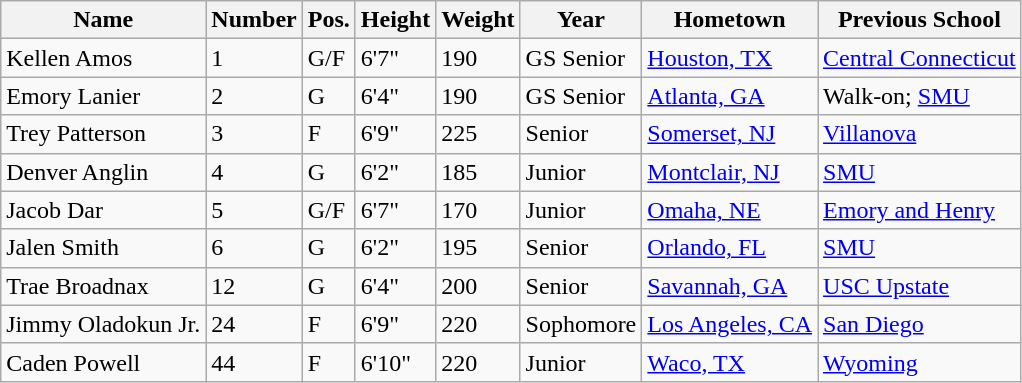<table class="wikitable sortable" border="1">
<tr>
<th>Name</th>
<th>Number</th>
<th>Pos.</th>
<th>Height</th>
<th>Weight</th>
<th>Year</th>
<th>Hometown</th>
<th class="unsortable">Previous School</th>
</tr>
<tr>
<td>Kellen Amos</td>
<td>1</td>
<td>G/F</td>
<td>6'7"</td>
<td>190</td>
<td>GS Senior</td>
<td><a href='#'>Houston, TX</a></td>
<td><a href='#'>Central Connecticut</a></td>
</tr>
<tr>
<td>Emory Lanier</td>
<td>2</td>
<td>G</td>
<td>6'4"</td>
<td>190</td>
<td>GS Senior</td>
<td><a href='#'>Atlanta, GA</a></td>
<td>Walk-on; <a href='#'>SMU</a></td>
</tr>
<tr>
<td>Trey Patterson</td>
<td>3</td>
<td>F</td>
<td>6'9"</td>
<td>225</td>
<td> Senior</td>
<td><a href='#'>Somerset, NJ</a></td>
<td><a href='#'>Villanova</a></td>
</tr>
<tr>
<td>Denver Anglin</td>
<td>4</td>
<td>G</td>
<td>6'2"</td>
<td>185</td>
<td>Junior</td>
<td><a href='#'>Montclair, NJ</a></td>
<td><a href='#'>SMU</a></td>
</tr>
<tr>
<td>Jacob Dar</td>
<td>5</td>
<td>G/F</td>
<td>6'7"</td>
<td>170</td>
<td>Junior</td>
<td><a href='#'>Omaha, NE</a></td>
<td><a href='#'>Emory and Henry</a></td>
</tr>
<tr>
<td>Jalen Smith</td>
<td>6</td>
<td>G</td>
<td>6'2"</td>
<td>195</td>
<td>Senior</td>
<td><a href='#'>Orlando, FL</a></td>
<td><a href='#'>SMU</a></td>
</tr>
<tr>
<td>Trae Broadnax</td>
<td>12</td>
<td>G</td>
<td>6'4"</td>
<td>200</td>
<td> Senior</td>
<td><a href='#'>Savannah, GA</a></td>
<td><a href='#'>USC Upstate</a></td>
</tr>
<tr>
<td>Jimmy Oladokun Jr.</td>
<td>24</td>
<td>F</td>
<td>6'9"</td>
<td>220</td>
<td>Sophomore</td>
<td><a href='#'>Los Angeles, CA</a></td>
<td><a href='#'>San Diego</a></td>
</tr>
<tr>
<td>Caden Powell</td>
<td>44</td>
<td>F</td>
<td>6'10"</td>
<td>220</td>
<td>Junior</td>
<td><a href='#'>Waco, TX</a></td>
<td><a href='#'>Wyoming</a></td>
</tr>
</table>
